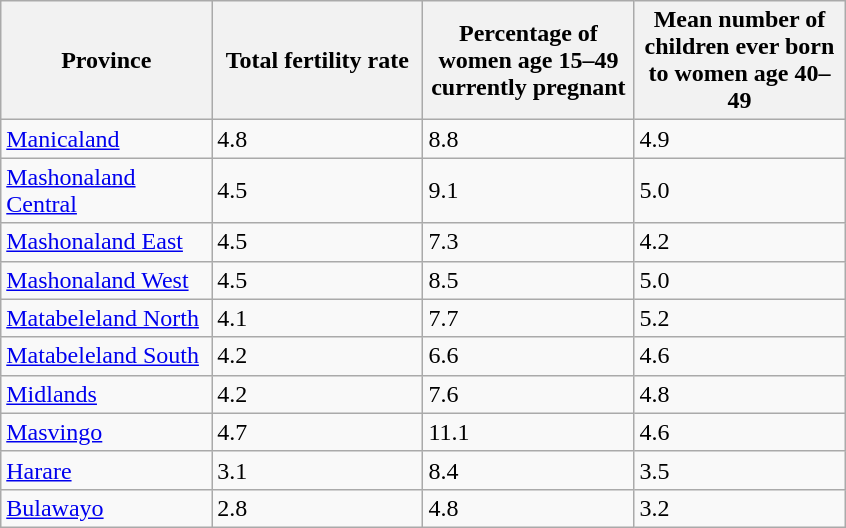<table class="wikitable sortable">
<tr>
<th style="width:100pt;">Province</th>
<th style="width:100pt;">Total fertility rate</th>
<th style="width:100pt;">Percentage of women age 15–49 currently pregnant</th>
<th style="width:100pt;">Mean number of children ever born to women age 40–49</th>
</tr>
<tr>
<td><a href='#'>Manicaland</a></td>
<td>4.8</td>
<td>8.8</td>
<td>4.9</td>
</tr>
<tr>
<td><a href='#'>Mashonaland Central</a></td>
<td>4.5</td>
<td>9.1</td>
<td>5.0</td>
</tr>
<tr>
<td><a href='#'>Mashonaland East</a></td>
<td>4.5</td>
<td>7.3</td>
<td>4.2</td>
</tr>
<tr>
<td><a href='#'>Mashonaland West</a></td>
<td>4.5</td>
<td>8.5</td>
<td>5.0</td>
</tr>
<tr>
<td><a href='#'>Matabeleland North</a></td>
<td>4.1</td>
<td>7.7</td>
<td>5.2</td>
</tr>
<tr>
<td><a href='#'>Matabeleland South</a></td>
<td>4.2</td>
<td>6.6</td>
<td>4.6</td>
</tr>
<tr>
<td><a href='#'>Midlands</a></td>
<td>4.2</td>
<td>7.6</td>
<td>4.8</td>
</tr>
<tr>
<td><a href='#'>Masvingo</a></td>
<td>4.7</td>
<td>11.1</td>
<td>4.6</td>
</tr>
<tr>
<td><a href='#'>Harare</a></td>
<td>3.1</td>
<td>8.4</td>
<td>3.5</td>
</tr>
<tr>
<td><a href='#'>Bulawayo</a></td>
<td>2.8</td>
<td>4.8</td>
<td>3.2</td>
</tr>
</table>
